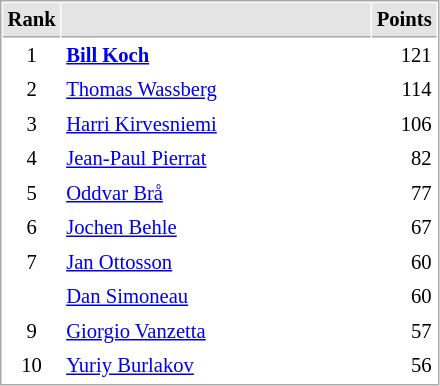<table cellspacing="1" cellpadding="3" style="border:1px solid #AAAAAA;font-size:86%">
<tr style="background-color: #E4E4E4;">
<th style="border-bottom:1px solid #AAAAAA" width=10>Rank</th>
<th style="border-bottom:1px solid #AAAAAA" width=200></th>
<th style="border-bottom:1px solid #AAAAAA" width=20 align=right>Points</th>
</tr>
<tr>
<td align=center>1</td>
<td> <strong><a href='#'>Bill Koch</a></strong></td>
<td align=right>121</td>
</tr>
<tr>
<td align=center>2</td>
<td> <a href='#'>Thomas Wassberg</a></td>
<td align=right>114</td>
</tr>
<tr>
<td align=center>3</td>
<td> <a href='#'>Harri Kirvesniemi</a></td>
<td align=right>106</td>
</tr>
<tr>
<td align=center>4</td>
<td> <a href='#'>Jean-Paul Pierrat</a></td>
<td align=right>82</td>
</tr>
<tr>
<td align=center>5</td>
<td> <a href='#'>Oddvar Brå</a></td>
<td align=right>77</td>
</tr>
<tr>
<td align=center>6</td>
<td> <a href='#'>Jochen Behle</a></td>
<td align=right>67</td>
</tr>
<tr>
<td align=center>7</td>
<td> <a href='#'>Jan Ottosson</a></td>
<td align=right>60</td>
</tr>
<tr>
<td align=center></td>
<td> <a href='#'>Dan Simoneau</a></td>
<td align=right>60</td>
</tr>
<tr>
<td align=center>9</td>
<td> <a href='#'>Giorgio Vanzetta</a></td>
<td align=right>57</td>
</tr>
<tr>
<td align=center>10</td>
<td> <a href='#'>Yuriy Burlakov</a></td>
<td align=right>56</td>
</tr>
</table>
